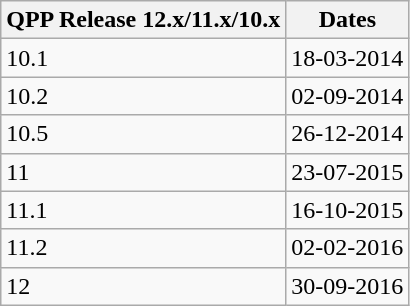<table class="wikitable">
<tr>
<th>QPP Release 12.x/11.x/10.x</th>
<th>Dates</th>
</tr>
<tr>
<td>10.1</td>
<td>18-03-2014</td>
</tr>
<tr>
<td>10.2</td>
<td>02-09-2014</td>
</tr>
<tr>
<td>10.5</td>
<td>26-12-2014</td>
</tr>
<tr>
<td>11</td>
<td>23-07-2015</td>
</tr>
<tr>
<td>11.1</td>
<td>16-10-2015</td>
</tr>
<tr>
<td>11.2</td>
<td>02-02-2016</td>
</tr>
<tr>
<td>12</td>
<td>30-09-2016</td>
</tr>
</table>
